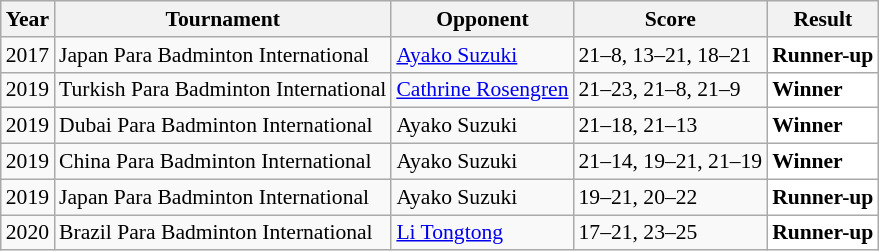<table class="sortable wikitable" style="font-size: 90%;">
<tr>
<th>Year</th>
<th>Tournament</th>
<th>Opponent</th>
<th>Score</th>
<th>Result</th>
</tr>
<tr>
<td align="center">2017</td>
<td align="left">Japan Para Badminton International</td>
<td align="left"> <a href='#'>Ayako Suzuki</a></td>
<td align="left">21–8, 13–21, 18–21</td>
<td style="text-align:left; background:white"> <strong>Runner-up</strong></td>
</tr>
<tr>
<td align="center">2019</td>
<td align="left">Turkish Para Badminton International</td>
<td align="left"> <a href='#'>Cathrine Rosengren</a></td>
<td align="left">21–23, 21–8, 21–9</td>
<td style="text-align:left; background:white"> <strong>Winner</strong></td>
</tr>
<tr>
<td align="center">2019</td>
<td align="left">Dubai Para Badminton International</td>
<td align="left"> Ayako Suzuki</td>
<td align="left">21–18, 21–13</td>
<td style="text-align:left; background:white"> <strong>Winner</strong></td>
</tr>
<tr>
<td align="center">2019</td>
<td align="left">China Para Badminton International</td>
<td align="left"> Ayako Suzuki</td>
<td align="left">21–14, 19–21, 21–19</td>
<td style="text-align:left; background:white"> <strong>Winner</strong></td>
</tr>
<tr>
<td align="center">2019</td>
<td align="left">Japan Para Badminton International</td>
<td align="left"> Ayako Suzuki</td>
<td align="left">19–21, 20–22</td>
<td style="text-align:left; background:white"> <strong>Runner-up</strong></td>
</tr>
<tr>
<td align="center">2020</td>
<td align="left">Brazil Para Badminton International</td>
<td align="left"> <a href='#'>Li Tongtong</a></td>
<td align="left">17–21, 23–25</td>
<td style="text-align:left; background:white"> <strong>Runner-up</strong></td>
</tr>
</table>
